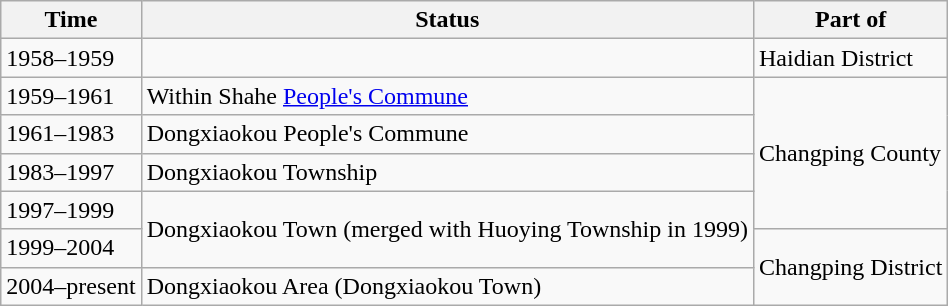<table class="wikitable">
<tr>
<th>Time</th>
<th>Status</th>
<th>Part of</th>
</tr>
<tr>
<td>1958–1959</td>
<td></td>
<td>Haidian District</td>
</tr>
<tr>
<td>1959–1961</td>
<td>Within Shahe <a href='#'>People's Commune</a></td>
<td rowspan="4">Changping County</td>
</tr>
<tr>
<td>1961–1983</td>
<td>Dongxiaokou People's Commune</td>
</tr>
<tr>
<td>1983–1997</td>
<td>Dongxiaokou Township</td>
</tr>
<tr>
<td>1997–1999</td>
<td rowspan="2">Dongxiaokou Town (merged with Huoying Township in 1999)</td>
</tr>
<tr>
<td>1999–2004</td>
<td rowspan="2">Changping District</td>
</tr>
<tr>
<td>2004–present</td>
<td>Dongxiaokou Area (Dongxiaokou Town)</td>
</tr>
</table>
